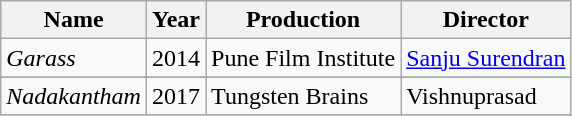<table class="wikitable" border="1">
<tr>
<th>Name</th>
<th>Year</th>
<th>Production</th>
<th>Director</th>
</tr>
<tr>
<td><em> Garass</em></td>
<td>2014</td>
<td>Pune Film Institute</td>
<td><a href='#'>Sanju Surendran</a></td>
</tr>
<tr>
</tr>
<tr>
<td><em> Nadakantham</em></td>
<td>2017</td>
<td>Tungsten Brains</td>
<td>Vishnuprasad</td>
</tr>
<tr>
</tr>
</table>
